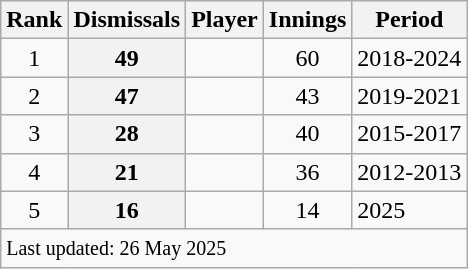<table class="wikitable">
<tr>
<th>Rank</th>
<th>Dismissals</th>
<th>Player</th>
<th>Innings</th>
<th>Period</th>
</tr>
<tr>
<td align=center>1</td>
<th scope=row style=text-align:center;>49</th>
<td></td>
<td align=center>60</td>
<td>2018-2024</td>
</tr>
<tr>
<td align=center>2</td>
<th scope=row style=text-align:center;>47</th>
<td></td>
<td align=center>43</td>
<td>2019-2021</td>
</tr>
<tr>
<td align=center>3</td>
<th scope=row style=text-align:center;>28</th>
<td></td>
<td align=center>40</td>
<td>2015-2017</td>
</tr>
<tr>
<td align=center>4</td>
<th scope=row style=text-align:center;>21</th>
<td></td>
<td align=center>36</td>
<td>2012-2013</td>
</tr>
<tr>
<td align=center>5</td>
<th scope=row style=text-align:center;>16</th>
<td></td>
<td align=center>14</td>
<td>2025</td>
</tr>
<tr class=sortbottom>
<td colspan=6><small>Last updated: 26 May 2025</small></td>
</tr>
</table>
